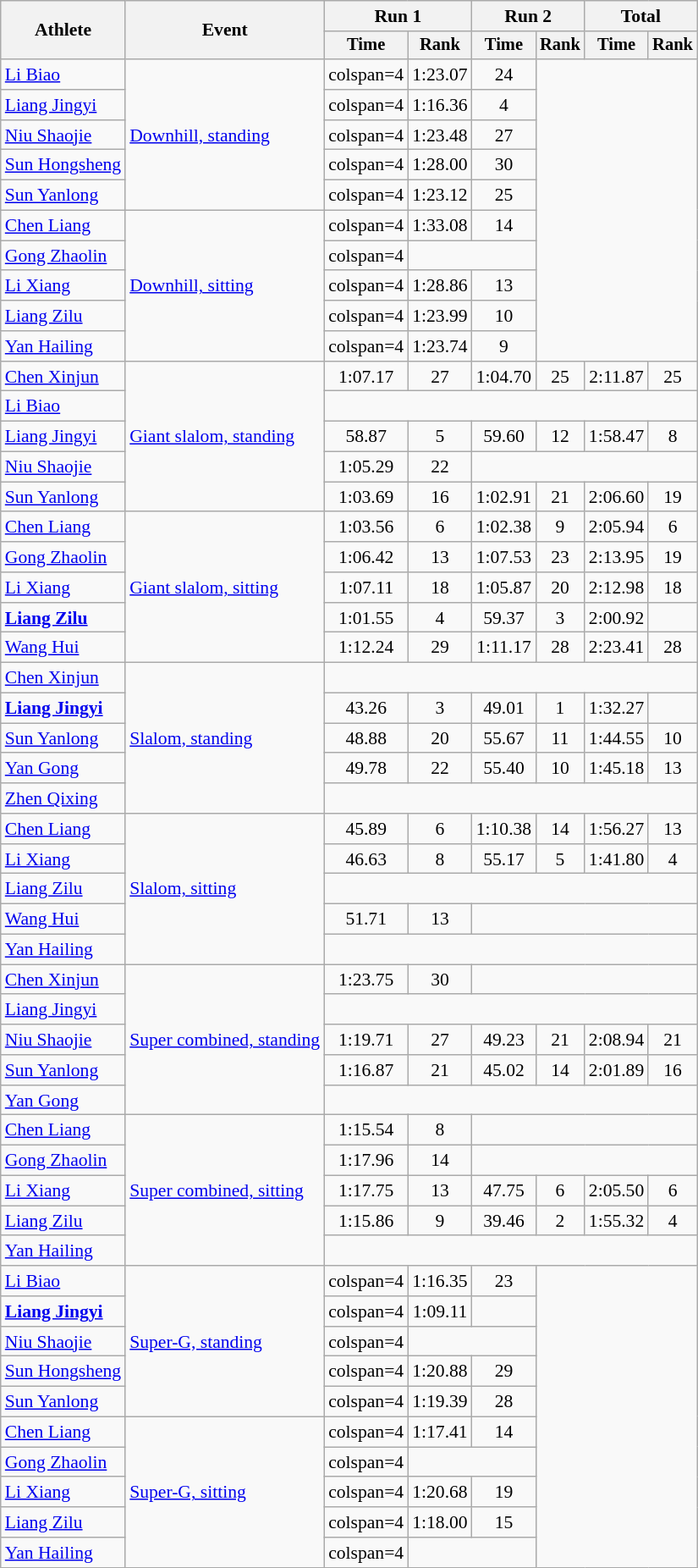<table class="wikitable" style="font-size:90%">
<tr>
<th rowspan=2>Athlete</th>
<th rowspan=2>Event</th>
<th colspan=2>Run 1</th>
<th colspan=2>Run 2</th>
<th colspan=2>Total</th>
</tr>
<tr style="font-size:95%">
<th>Time</th>
<th>Rank</th>
<th>Time</th>
<th>Rank</th>
<th>Time</th>
<th>Rank</th>
</tr>
<tr align=center>
<td align=left><a href='#'>Li Biao</a></td>
<td align=left rowspan=5><a href='#'>Downhill, standing</a></td>
<td>colspan=4 </td>
<td>1:23.07</td>
<td>24</td>
</tr>
<tr align=center>
<td align=left><a href='#'>Liang Jingyi</a></td>
<td>colspan=4 </td>
<td>1:16.36</td>
<td>4</td>
</tr>
<tr align=center>
<td align=left><a href='#'>Niu Shaojie</a></td>
<td>colspan=4 </td>
<td>1:23.48</td>
<td>27</td>
</tr>
<tr align=center>
<td align=left><a href='#'>Sun Hongsheng</a></td>
<td>colspan=4 </td>
<td>1:28.00</td>
<td>30</td>
</tr>
<tr align=center>
<td align=left><a href='#'>Sun Yanlong</a></td>
<td>colspan=4 </td>
<td>1:23.12</td>
<td>25</td>
</tr>
<tr align=center>
<td align=left><a href='#'>Chen Liang</a></td>
<td align=left rowspan=5><a href='#'>Downhill, sitting</a></td>
<td>colspan=4 </td>
<td>1:33.08</td>
<td>14</td>
</tr>
<tr align=center>
<td align=left><a href='#'>Gong Zhaolin</a></td>
<td>colspan=4 </td>
<td colspan=2></td>
</tr>
<tr align=center>
<td align=left><a href='#'>Li Xiang</a></td>
<td>colspan=4 </td>
<td>1:28.86</td>
<td>13</td>
</tr>
<tr align=center>
<td align=left><a href='#'>Liang Zilu</a></td>
<td>colspan=4 </td>
<td>1:23.99</td>
<td>10</td>
</tr>
<tr align=center>
<td align=left><a href='#'>Yan Hailing</a></td>
<td>colspan=4 </td>
<td>1:23.74</td>
<td>9</td>
</tr>
<tr align=center>
<td align=left><a href='#'>Chen Xinjun</a></td>
<td align=left rowspan=5><a href='#'>Giant slalom, standing</a></td>
<td>1:07.17</td>
<td>27</td>
<td>1:04.70</td>
<td>25</td>
<td>2:11.87</td>
<td>25</td>
</tr>
<tr align=center>
<td align=left><a href='#'>Li Biao</a></td>
<td colspan=6></td>
</tr>
<tr align=center>
<td align=left><a href='#'>Liang Jingyi</a></td>
<td>58.87</td>
<td>5</td>
<td>59.60</td>
<td>12</td>
<td>1:58.47</td>
<td>8</td>
</tr>
<tr align=center>
<td align=left><a href='#'>Niu Shaojie</a></td>
<td>1:05.29</td>
<td>22</td>
<td colspan=4></td>
</tr>
<tr align=center>
<td align=left><a href='#'>Sun Yanlong</a></td>
<td>1:03.69</td>
<td>16</td>
<td>1:02.91</td>
<td>21</td>
<td>2:06.60</td>
<td>19</td>
</tr>
<tr align=center>
<td align=left><a href='#'>Chen Liang</a></td>
<td align=left rowspan=5><a href='#'>Giant slalom, sitting</a></td>
<td>1:03.56</td>
<td>6</td>
<td>1:02.38</td>
<td>9</td>
<td>2:05.94</td>
<td>6</td>
</tr>
<tr align=center>
<td align=left><a href='#'>Gong Zhaolin</a></td>
<td>1:06.42</td>
<td>13</td>
<td>1:07.53</td>
<td>23</td>
<td>2:13.95</td>
<td>19</td>
</tr>
<tr align=center>
<td align=left><a href='#'>Li Xiang</a></td>
<td>1:07.11</td>
<td>18</td>
<td>1:05.87</td>
<td>20</td>
<td>2:12.98</td>
<td>18</td>
</tr>
<tr align=center>
<td align=left><strong><a href='#'>Liang Zilu</a></strong></td>
<td>1:01.55</td>
<td>4</td>
<td>59.37</td>
<td>3</td>
<td>2:00.92</td>
<td></td>
</tr>
<tr align=center>
<td align=left><a href='#'>Wang Hui</a></td>
<td>1:12.24</td>
<td>29</td>
<td>1:11.17</td>
<td>28</td>
<td>2:23.41</td>
<td>28</td>
</tr>
<tr align=center>
<td align=left><a href='#'>Chen Xinjun</a></td>
<td align=left rowspan=5><a href='#'>Slalom, standing</a></td>
<td colspan=6></td>
</tr>
<tr align=center>
<td align=left><strong><a href='#'>Liang Jingyi</a></strong></td>
<td>43.26</td>
<td>3</td>
<td>49.01</td>
<td>1</td>
<td>1:32.27</td>
<td></td>
</tr>
<tr align=center>
<td align=left><a href='#'>Sun Yanlong</a></td>
<td>48.88</td>
<td>20</td>
<td>55.67</td>
<td>11</td>
<td>1:44.55</td>
<td>10</td>
</tr>
<tr align=center>
<td align=left><a href='#'>Yan Gong</a></td>
<td>49.78</td>
<td>22</td>
<td>55.40</td>
<td>10</td>
<td>1:45.18</td>
<td>13</td>
</tr>
<tr align=center>
<td align=left><a href='#'>Zhen Qixing</a></td>
<td colspan=6></td>
</tr>
<tr align=center>
<td align=left><a href='#'>Chen Liang</a></td>
<td align=left rowspan=5><a href='#'>Slalom, sitting</a></td>
<td>45.89</td>
<td>6</td>
<td>1:10.38</td>
<td>14</td>
<td>1:56.27</td>
<td>13</td>
</tr>
<tr align=center>
<td align=left><a href='#'>Li Xiang</a></td>
<td>46.63</td>
<td>8</td>
<td>55.17</td>
<td>5</td>
<td>1:41.80</td>
<td>4</td>
</tr>
<tr align=center>
<td align=left><a href='#'>Liang Zilu</a></td>
<td colspan=6></td>
</tr>
<tr align=center>
<td align=left><a href='#'>Wang Hui</a></td>
<td>51.71</td>
<td>13</td>
<td colspan=4></td>
</tr>
<tr align=center>
<td align=left><a href='#'>Yan Hailing</a></td>
<td colspan=6></td>
</tr>
<tr align=center>
<td align=left><a href='#'>Chen Xinjun</a></td>
<td align=left rowspan=5><a href='#'>Super combined, standing</a></td>
<td>1:23.75</td>
<td>30</td>
<td colspan=4></td>
</tr>
<tr align=center>
<td align=left><a href='#'>Liang Jingyi</a></td>
<td colspan=6></td>
</tr>
<tr align=center>
<td align=left><a href='#'>Niu Shaojie</a></td>
<td>1:19.71</td>
<td>27</td>
<td>49.23</td>
<td>21</td>
<td>2:08.94</td>
<td>21</td>
</tr>
<tr align=center>
<td align=left><a href='#'>Sun Yanlong</a></td>
<td>1:16.87</td>
<td>21</td>
<td>45.02</td>
<td>14</td>
<td>2:01.89</td>
<td>16</td>
</tr>
<tr align=center>
<td align=left><a href='#'>Yan Gong</a></td>
<td colspan=6></td>
</tr>
<tr align=center>
<td align=left><a href='#'>Chen Liang</a></td>
<td align=left rowspan=5><a href='#'>Super combined, sitting</a></td>
<td>1:15.54</td>
<td>8</td>
<td colspan=4></td>
</tr>
<tr align=center>
<td align=left><a href='#'>Gong Zhaolin</a></td>
<td>1:17.96</td>
<td>14</td>
<td colspan=4></td>
</tr>
<tr align=center>
<td align=left><a href='#'>Li Xiang</a></td>
<td>1:17.75</td>
<td>13</td>
<td>47.75</td>
<td>6</td>
<td>2:05.50</td>
<td>6</td>
</tr>
<tr align=center>
<td align=left><a href='#'>Liang Zilu</a></td>
<td>1:15.86</td>
<td>9</td>
<td>39.46</td>
<td>2</td>
<td>1:55.32</td>
<td>4</td>
</tr>
<tr align=center>
<td align=left><a href='#'>Yan Hailing</a></td>
<td colspan=6></td>
</tr>
<tr align=center>
<td align=left><a href='#'>Li Biao</a></td>
<td align=left rowspan=5><a href='#'>Super-G, standing</a></td>
<td>colspan=4 </td>
<td>1:16.35</td>
<td>23</td>
</tr>
<tr align=center>
<td align=left><strong><a href='#'>Liang Jingyi</a></strong></td>
<td>colspan=4 </td>
<td>1:09.11</td>
<td></td>
</tr>
<tr align=center>
<td align=left><a href='#'>Niu Shaojie</a></td>
<td>colspan=4 </td>
<td colspan=2></td>
</tr>
<tr align=center>
<td align=left><a href='#'>Sun Hongsheng</a></td>
<td>colspan=4 </td>
<td>1:20.88</td>
<td>29</td>
</tr>
<tr align=center>
<td align=left><a href='#'>Sun Yanlong</a></td>
<td>colspan=4 </td>
<td>1:19.39</td>
<td>28</td>
</tr>
<tr align=center>
<td align=left><a href='#'>Chen Liang</a></td>
<td align=left rowspan=5><a href='#'>Super-G, sitting</a></td>
<td>colspan=4 </td>
<td>1:17.41</td>
<td>14</td>
</tr>
<tr align=center>
<td align=left><a href='#'>Gong Zhaolin</a></td>
<td>colspan=4 </td>
<td colspan=2></td>
</tr>
<tr align=center>
<td align=left><a href='#'>Li Xiang</a></td>
<td>colspan=4 </td>
<td>1:20.68</td>
<td>19</td>
</tr>
<tr align=center>
<td align=left><a href='#'>Liang Zilu</a></td>
<td>colspan=4 </td>
<td>1:18.00</td>
<td>15</td>
</tr>
<tr align=center>
<td align=left><a href='#'>Yan Hailing</a></td>
<td>colspan=4 </td>
<td colspan=2></td>
</tr>
</table>
